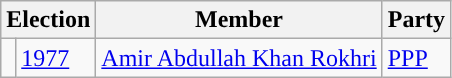<table class="wikitable">
<tr>
<th colspan="2">Election</th>
<th>Member</th>
<th>Party</th>
</tr>
<tr>
<td style="background-color: "></td>
<td><a href='#'>1977</a></td>
<td><a href='#'>Amir Abdullah Khan Rokhri</a></td>
<td><a href='#'>PPP</a></td>
</tr>
</table>
